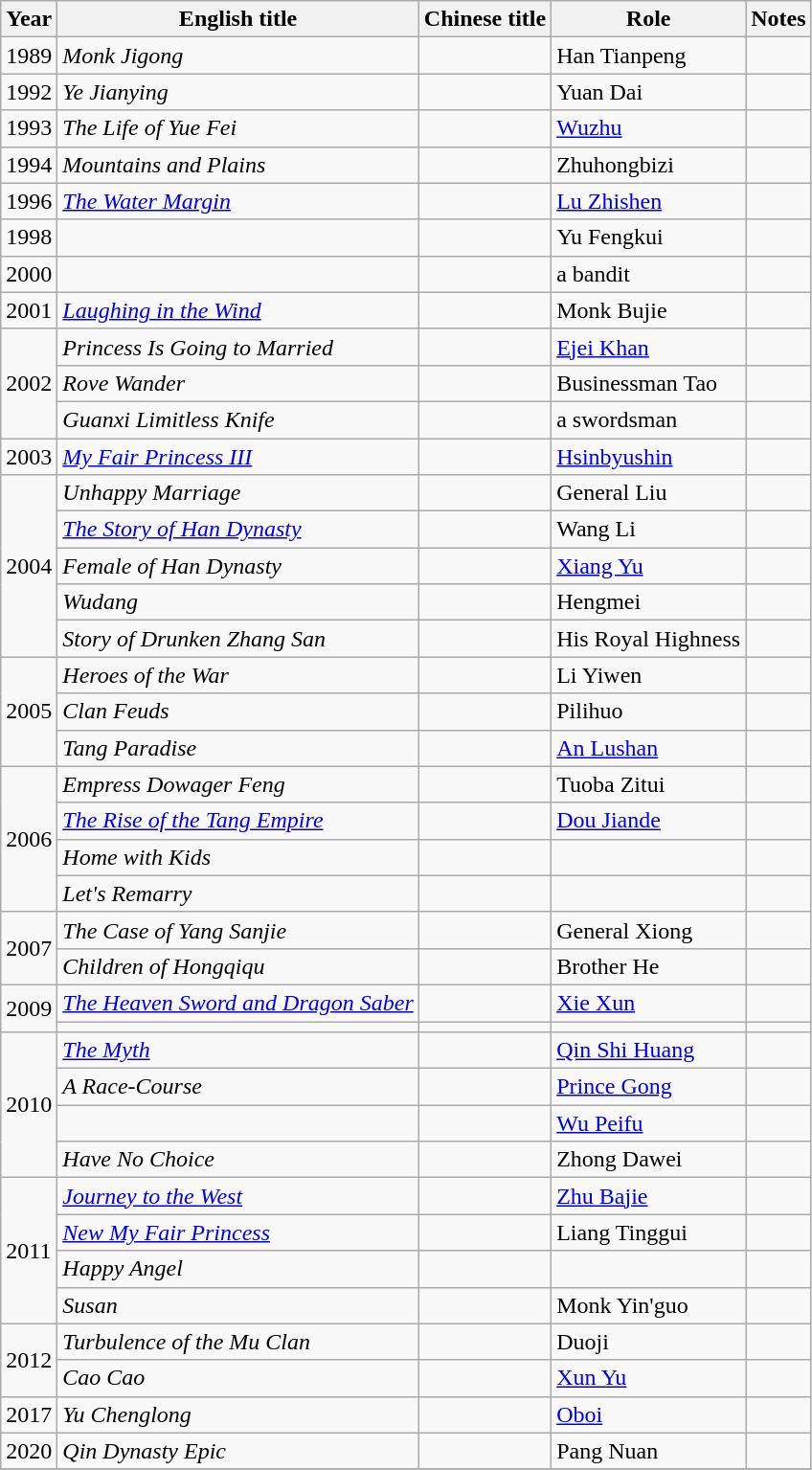<table class="wikitable">
<tr>
<th>Year</th>
<th>English title</th>
<th>Chinese title</th>
<th>Role</th>
<th>Notes</th>
</tr>
<tr>
<td>1989</td>
<td><em>Monk Jigong</em></td>
<td></td>
<td>Han Tianpeng</td>
<td></td>
</tr>
<tr>
<td>1992</td>
<td><em>Ye Jianying</em></td>
<td></td>
<td>Yuan Dai</td>
<td></td>
</tr>
<tr>
<td>1993</td>
<td><em>The Life of Yue Fei</em></td>
<td></td>
<td><a href='#'>Wuzhu</a></td>
<td></td>
</tr>
<tr>
<td>1994</td>
<td><em>Mountains and Plains</em></td>
<td></td>
<td>Zhuhongbizi</td>
<td></td>
</tr>
<tr>
<td>1996</td>
<td><em><a href='#'>The Water Margin</a></em></td>
<td></td>
<td><a href='#'>Lu Zhishen</a></td>
<td></td>
</tr>
<tr>
<td rowspan="1">1998</td>
<td></td>
<td></td>
<td>Yu Fengkui</td>
<td></td>
</tr>
<tr>
<td>2000</td>
<td></td>
<td></td>
<td>a bandit</td>
<td></td>
</tr>
<tr>
<td>2001</td>
<td><em><a href='#'>Laughing in the Wind</a></em></td>
<td></td>
<td>Monk Bujie</td>
<td></td>
</tr>
<tr>
<td rowspan="3">2002</td>
<td><em>Princess Is Going to Married</em></td>
<td></td>
<td><a href='#'>Ejei Khan</a></td>
<td></td>
</tr>
<tr>
<td><em>Rove Wander</em></td>
<td></td>
<td>Businessman Tao</td>
<td></td>
</tr>
<tr>
<td><em>Guanxi Limitless Knife</em></td>
<td></td>
<td>a swordsman</td>
<td></td>
</tr>
<tr>
<td>2003</td>
<td><em><a href='#'>My Fair Princess III</a></em></td>
<td></td>
<td><a href='#'>Hsinbyushin</a></td>
<td></td>
</tr>
<tr>
<td rowspan="5">2004</td>
<td><em>Unhappy Marriage</em></td>
<td></td>
<td>General Liu</td>
<td></td>
</tr>
<tr>
<td><em><a href='#'>The Story of Han Dynasty</a></em></td>
<td></td>
<td>Wang Li</td>
<td></td>
</tr>
<tr>
<td><em>Female of Han Dynasty</em></td>
<td></td>
<td><a href='#'>Xiang Yu</a></td>
<td></td>
</tr>
<tr>
<td><em>Wudang</em></td>
<td></td>
<td>Hengmei</td>
<td></td>
</tr>
<tr>
<td><em>Story of Drunken Zhang San</em></td>
<td></td>
<td>His Royal Highness</td>
<td></td>
</tr>
<tr>
<td rowspan="3">2005</td>
<td><em>Heroes of the War</em></td>
<td></td>
<td>Li Yiwen</td>
<td></td>
</tr>
<tr>
<td><em>Clan Feuds</em></td>
<td></td>
<td>Pilihuo</td>
<td></td>
</tr>
<tr>
<td><em>Tang Paradise</em></td>
<td></td>
<td><a href='#'>An Lushan</a></td>
<td></td>
</tr>
<tr>
<td rowspan="4">2006</td>
<td><em>Empress Dowager Feng</em></td>
<td></td>
<td>Tuoba Zitui</td>
<td></td>
</tr>
<tr>
<td><em><a href='#'>The Rise of the Tang Empire</a></em></td>
<td></td>
<td><a href='#'>Dou Jiande</a></td>
<td></td>
</tr>
<tr>
<td><em>Home with Kids</em></td>
<td></td>
<td></td>
<td></td>
</tr>
<tr>
<td><em>Let's Remarry</em></td>
<td></td>
<td></td>
<td></td>
</tr>
<tr>
<td rowspan="2">2007</td>
<td><em>The Case of Yang Sanjie</em></td>
<td></td>
<td>General Xiong</td>
<td></td>
</tr>
<tr>
<td><em>Children of Hongqiqu</em></td>
<td></td>
<td>Brother He</td>
<td></td>
</tr>
<tr>
<td rowspan="2">2009</td>
<td><em><a href='#'>The Heaven Sword and Dragon Saber</a></em></td>
<td></td>
<td><a href='#'>Xie Xun</a></td>
<td></td>
</tr>
<tr>
<td></td>
<td></td>
<td></td>
<td></td>
</tr>
<tr>
<td rowspan="4">2010</td>
<td><em><a href='#'>The Myth</a></em></td>
<td></td>
<td><a href='#'>Qin Shi Huang</a></td>
<td></td>
</tr>
<tr>
<td><em>A Race-Course</em></td>
<td></td>
<td><a href='#'>Prince Gong</a></td>
<td></td>
</tr>
<tr>
<td></td>
<td></td>
<td><a href='#'>Wu Peifu</a></td>
<td></td>
</tr>
<tr>
<td><em>Have No Choice</em></td>
<td></td>
<td>Zhong Dawei</td>
<td></td>
</tr>
<tr>
<td rowspan="4">2011</td>
<td><em><a href='#'>Journey to the West</a></em></td>
<td></td>
<td><a href='#'>Zhu Bajie</a></td>
<td></td>
</tr>
<tr>
<td><em><a href='#'>New My Fair Princess</a></em></td>
<td></td>
<td>Liang Tinggui</td>
<td></td>
</tr>
<tr>
<td><em>Happy Angel</em></td>
<td></td>
<td></td>
<td></td>
</tr>
<tr>
<td><em>Susan</em></td>
<td></td>
<td>Monk Yin'guo</td>
<td></td>
</tr>
<tr>
<td rowspan="2">2012</td>
<td><em>Turbulence of the Mu Clan</em></td>
<td></td>
<td>Duoji</td>
<td></td>
</tr>
<tr>
<td><em>Cao Cao</em></td>
<td></td>
<td><a href='#'>Xun Yu</a></td>
<td></td>
</tr>
<tr>
<td>2017</td>
<td><em>Yu Chenglong</em></td>
<td></td>
<td><a href='#'>Oboi</a></td>
<td></td>
</tr>
<tr>
<td>2020</td>
<td><em>Qin Dynasty Epic</em></td>
<td></td>
<td>Pang Nuan</td>
<td></td>
</tr>
<tr>
</tr>
</table>
